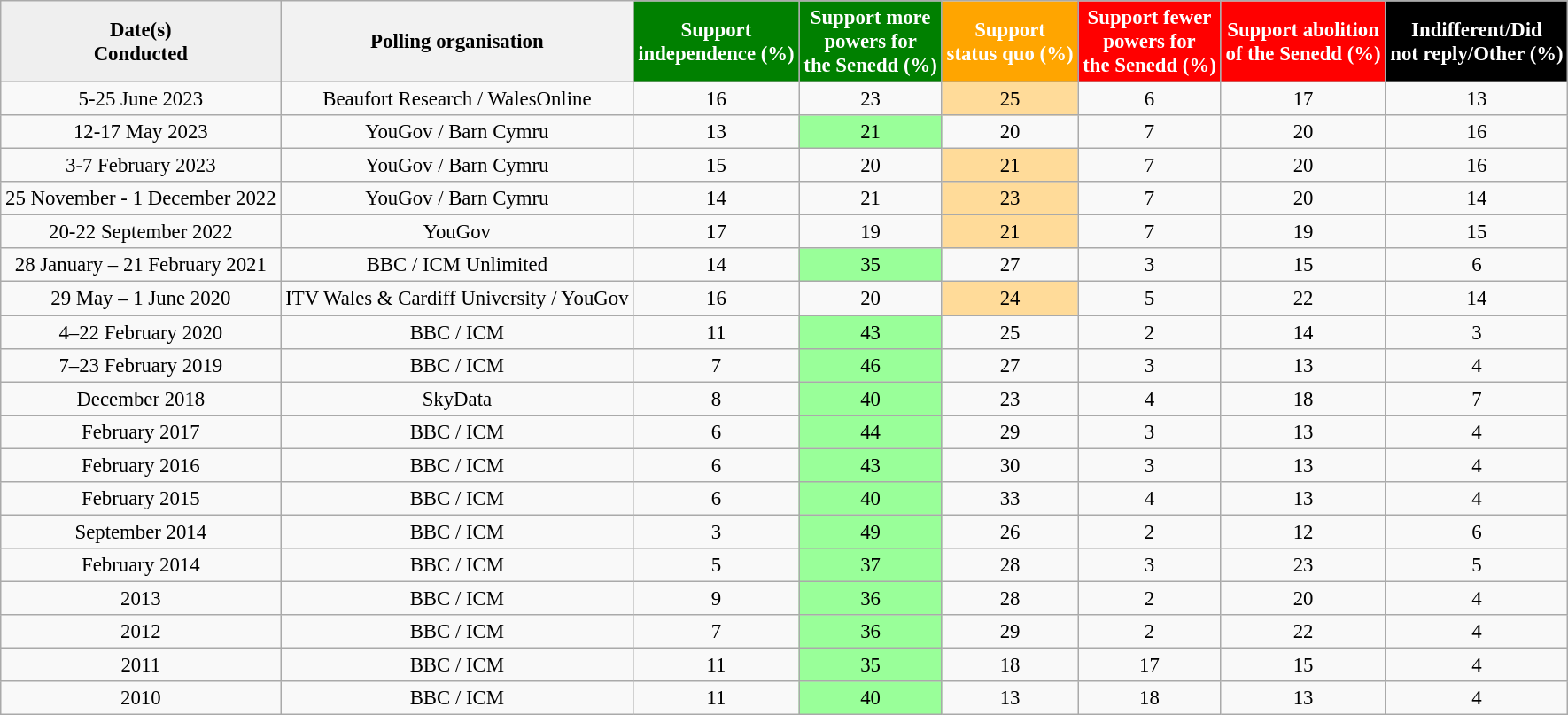<table class="wikitable sortable" style="text-align:center;font-size:95%;">
<tr>
<th style="background:#efefef;">Date(s)<br>Conducted</th>
<th>Polling organisation</th>
<th style="background:green; color:white;">Support<br>independence (%)</th>
<th style="background:green; color:white;">Support more<br>powers for<br>the Senedd (%)</th>
<th style="background:orange; color:white;">Support<br>status quo (%)</th>
<th style="background:red; color:white;">Support fewer<br>powers for<br>the Senedd (%)</th>
<th style="background:red; color:white;">Support abolition<br>of the Senedd (%)</th>
<th style="background:black; color:white;">Indifferent/Did<br>not reply/Other (%)</th>
</tr>
<tr>
<td>5-25 June 2023</td>
<td>Beaufort Research / WalesOnline</td>
<td>16</td>
<td>23</td>
<td style="background: rgb(255, 219, 153);">25</td>
<td>6</td>
<td>17</td>
<td>13</td>
</tr>
<tr>
<td>12-17 May 2023</td>
<td>YouGov / Barn Cymru</td>
<td>13</td>
<td style="background: rgb(153, 255, 153);">21</td>
<td>20</td>
<td>7</td>
<td>20</td>
<td>16</td>
</tr>
<tr>
<td>3-7 February 2023</td>
<td>YouGov / Barn Cymru</td>
<td>15</td>
<td>20</td>
<td style="background: rgb(255, 219, 153);">21</td>
<td>7</td>
<td>20</td>
<td>16</td>
</tr>
<tr>
<td>25 November - 1 December 2022</td>
<td>YouGov / Barn Cymru</td>
<td>14</td>
<td>21</td>
<td style="background: rgb(255, 219, 153);">23</td>
<td>7</td>
<td>20</td>
<td>14</td>
</tr>
<tr>
<td>20-22 September 2022</td>
<td>YouGov</td>
<td>17</td>
<td>19</td>
<td style="background: rgb(255, 219, 153);">21</td>
<td>7</td>
<td>19</td>
<td>15</td>
</tr>
<tr>
<td>28 January – 21 February 2021</td>
<td>BBC / ICM Unlimited</td>
<td>14</td>
<td style="background: rgb(153, 255, 153);">35</td>
<td>27</td>
<td>3</td>
<td>15</td>
<td>6</td>
</tr>
<tr>
<td>29 May – 1 June 2020</td>
<td>ITV Wales & Cardiff University / YouGov</td>
<td>16</td>
<td>20</td>
<td style="background: rgb(255, 219, 153);">24</td>
<td>5</td>
<td>22</td>
<td>14</td>
</tr>
<tr>
<td>4–22 February 2020</td>
<td>BBC / ICM</td>
<td>11</td>
<td style="background: rgb(153, 255, 153);">43</td>
<td>25</td>
<td>2</td>
<td>14</td>
<td>3</td>
</tr>
<tr>
<td>7–23 February 2019</td>
<td>BBC / ICM</td>
<td>7</td>
<td style="background: rgb(153, 255, 153);">46</td>
<td>27</td>
<td>3</td>
<td>13</td>
<td>4</td>
</tr>
<tr>
<td>December 2018</td>
<td>SkyData</td>
<td>8</td>
<td style="background: rgb(153, 255, 153);">40</td>
<td>23</td>
<td>4</td>
<td>18</td>
<td>7</td>
</tr>
<tr>
<td>February 2017</td>
<td>BBC / ICM</td>
<td>6</td>
<td style="background: rgb(153, 255, 153);">44</td>
<td>29</td>
<td>3</td>
<td>13</td>
<td>4</td>
</tr>
<tr>
<td>February 2016</td>
<td>BBC / ICM</td>
<td>6</td>
<td style="background: rgb(153, 255, 153);">43</td>
<td>30</td>
<td>3</td>
<td>13</td>
<td>4</td>
</tr>
<tr>
<td>February 2015</td>
<td>BBC / ICM</td>
<td>6</td>
<td style="background: rgb(153, 255, 153);">40</td>
<td>33</td>
<td>4</td>
<td>13</td>
<td>4</td>
</tr>
<tr>
<td>September 2014</td>
<td>BBC / ICM</td>
<td>3</td>
<td style="background: rgb(153, 255, 153);">49</td>
<td>26</td>
<td>2</td>
<td>12</td>
<td>6</td>
</tr>
<tr>
<td>February 2014</td>
<td>BBC / ICM</td>
<td>5</td>
<td style="background: rgb(153, 255, 153);">37</td>
<td>28</td>
<td>3</td>
<td>23</td>
<td>5</td>
</tr>
<tr>
<td>2013</td>
<td>BBC / ICM</td>
<td>9</td>
<td style="background: rgb(153, 255, 153);">36</td>
<td>28</td>
<td>2</td>
<td>20</td>
<td>4</td>
</tr>
<tr>
<td>2012</td>
<td>BBC / ICM</td>
<td>7</td>
<td style="background: rgb(153, 255, 153);">36</td>
<td>29</td>
<td>2</td>
<td>22</td>
<td>4</td>
</tr>
<tr>
<td>2011</td>
<td>BBC / ICM</td>
<td>11</td>
<td style="background: rgb(153, 255, 153);">35</td>
<td>18</td>
<td>17</td>
<td>15</td>
<td>4</td>
</tr>
<tr>
<td>2010</td>
<td>BBC / ICM</td>
<td>11</td>
<td style="background: rgb(153, 255, 153);">40</td>
<td>13</td>
<td>18</td>
<td>13</td>
<td>4</td>
</tr>
</table>
